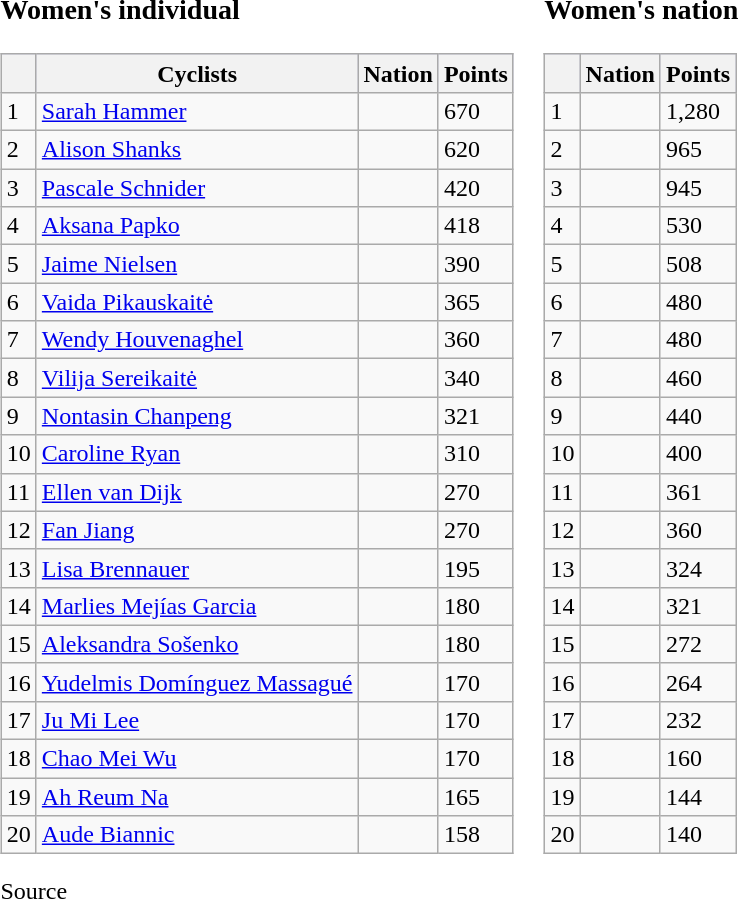<table class="vatop">
<tr valign="top">
<td><br><h3>Women's individual</h3><table class="wikitable sortable">
<tr style=background:#ccccff;>
<th></th>
<th>Cyclists</th>
<th>Nation</th>
<th>Points</th>
</tr>
<tr>
<td>1</td>
<td><a href='#'>Sarah Hammer</a></td>
<td></td>
<td>670</td>
</tr>
<tr>
<td>2</td>
<td><a href='#'>Alison Shanks</a></td>
<td></td>
<td>620</td>
</tr>
<tr>
<td>3</td>
<td><a href='#'>Pascale Schnider</a></td>
<td></td>
<td>420</td>
</tr>
<tr>
<td>4</td>
<td><a href='#'>Aksana Papko</a></td>
<td></td>
<td>418</td>
</tr>
<tr>
<td>5</td>
<td><a href='#'>Jaime Nielsen</a></td>
<td></td>
<td>390</td>
</tr>
<tr>
<td>6</td>
<td><a href='#'>Vaida Pikauskaitė</a></td>
<td></td>
<td>365</td>
</tr>
<tr>
<td>7</td>
<td><a href='#'>Wendy Houvenaghel</a></td>
<td></td>
<td>360</td>
</tr>
<tr>
<td>8</td>
<td><a href='#'>Vilija Sereikaitė</a></td>
<td></td>
<td>340</td>
</tr>
<tr>
<td>9</td>
<td><a href='#'>Nontasin Chanpeng</a></td>
<td></td>
<td>321</td>
</tr>
<tr>
<td>10</td>
<td><a href='#'>Caroline Ryan</a></td>
<td></td>
<td>310</td>
</tr>
<tr>
<td>11</td>
<td><a href='#'>Ellen van Dijk</a></td>
<td></td>
<td>270</td>
</tr>
<tr>
<td>12</td>
<td><a href='#'>Fan Jiang</a></td>
<td></td>
<td>270</td>
</tr>
<tr>
<td>13</td>
<td><a href='#'>Lisa Brennauer</a></td>
<td></td>
<td>195</td>
</tr>
<tr>
<td>14</td>
<td><a href='#'>Marlies Mejías Garcia</a></td>
<td></td>
<td>180</td>
</tr>
<tr>
<td>15</td>
<td><a href='#'>Aleksandra Sošenko</a></td>
<td></td>
<td>180</td>
</tr>
<tr>
<td>16</td>
<td><a href='#'>Yudelmis Domínguez Massagué</a></td>
<td></td>
<td>170</td>
</tr>
<tr>
<td>17</td>
<td><a href='#'>Ju Mi Lee</a></td>
<td></td>
<td>170</td>
</tr>
<tr>
<td>18</td>
<td><a href='#'>Chao Mei Wu</a></td>
<td></td>
<td>170</td>
</tr>
<tr>
<td>19</td>
<td><a href='#'>Ah Reum Na</a></td>
<td></td>
<td>165</td>
</tr>
<tr>
<td>20</td>
<td><a href='#'>Aude Biannic</a></td>
<td></td>
<td>158</td>
</tr>
</table>
Source</td>
<td><br><h3>Women's nation</h3><table class="wikitable sortable">
<tr style=background:#ccccff;>
<th></th>
<th>Nation</th>
<th>Points</th>
</tr>
<tr>
<td>1</td>
<td></td>
<td>1,280</td>
</tr>
<tr>
<td>2</td>
<td></td>
<td>965</td>
</tr>
<tr>
<td>3</td>
<td></td>
<td>945</td>
</tr>
<tr>
<td>4</td>
<td></td>
<td>530</td>
</tr>
<tr>
<td>5</td>
<td></td>
<td>508</td>
</tr>
<tr>
<td>6</td>
<td></td>
<td>480</td>
</tr>
<tr>
<td>7</td>
<td></td>
<td>480</td>
</tr>
<tr>
<td>8</td>
<td></td>
<td>460</td>
</tr>
<tr>
<td>9</td>
<td></td>
<td>440</td>
</tr>
<tr>
<td>10</td>
<td></td>
<td>400</td>
</tr>
<tr>
<td>11</td>
<td></td>
<td>361</td>
</tr>
<tr>
<td>12</td>
<td></td>
<td>360</td>
</tr>
<tr>
<td>13</td>
<td></td>
<td>324</td>
</tr>
<tr>
<td>14</td>
<td></td>
<td>321</td>
</tr>
<tr>
<td>15</td>
<td></td>
<td>272</td>
</tr>
<tr>
<td>16</td>
<td></td>
<td>264</td>
</tr>
<tr>
<td>17</td>
<td></td>
<td>232</td>
</tr>
<tr>
<td>18</td>
<td></td>
<td>160</td>
</tr>
<tr>
<td>19</td>
<td></td>
<td>144</td>
</tr>
<tr>
<td>20</td>
<td></td>
<td>140</td>
</tr>
</table>
</td>
</tr>
</table>
